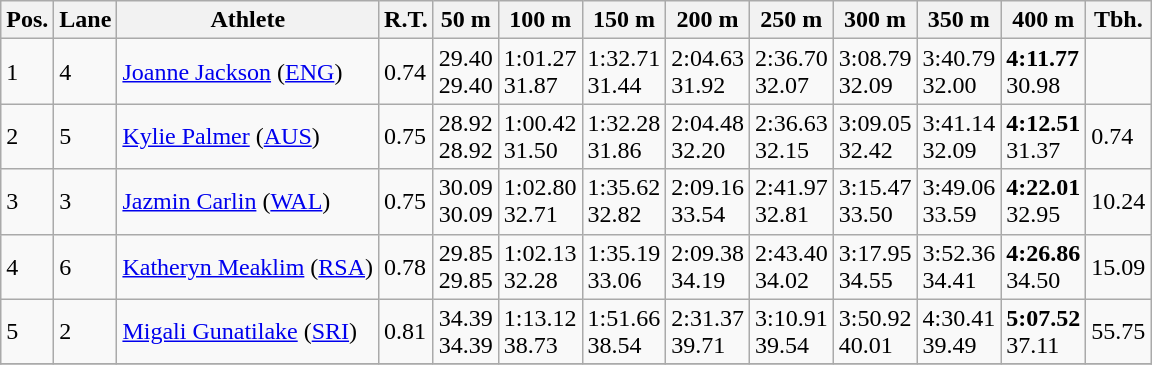<table class="wikitable">
<tr>
<th>Pos.</th>
<th>Lane</th>
<th>Athlete</th>
<th>R.T.</th>
<th>50 m</th>
<th>100 m</th>
<th>150 m</th>
<th>200 m</th>
<th>250 m</th>
<th>300 m</th>
<th>350 m</th>
<th>400 m</th>
<th>Tbh.</th>
</tr>
<tr>
<td>1</td>
<td>4</td>
<td> <a href='#'>Joanne Jackson</a> (<a href='#'>ENG</a>)</td>
<td>0.74</td>
<td>29.40<br>29.40</td>
<td>1:01.27<br>31.87</td>
<td>1:32.71<br>31.44</td>
<td>2:04.63<br>31.92</td>
<td>2:36.70<br>32.07</td>
<td>3:08.79<br>32.09</td>
<td>3:40.79<br>32.00</td>
<td><strong>4:11.77</strong><br>30.98</td>
<td> </td>
</tr>
<tr>
<td>2</td>
<td>5</td>
<td> <a href='#'>Kylie Palmer</a> (<a href='#'>AUS</a>)</td>
<td>0.75</td>
<td>28.92<br>28.92</td>
<td>1:00.42<br>31.50</td>
<td>1:32.28<br>31.86</td>
<td>2:04.48<br>32.20</td>
<td>2:36.63<br>32.15</td>
<td>3:09.05<br>32.42</td>
<td>3:41.14<br>32.09</td>
<td><strong>4:12.51</strong><br>31.37</td>
<td>0.74</td>
</tr>
<tr>
<td>3</td>
<td>3</td>
<td> <a href='#'>Jazmin Carlin</a> (<a href='#'>WAL</a>)</td>
<td>0.75</td>
<td>30.09<br>30.09</td>
<td>1:02.80<br>32.71</td>
<td>1:35.62<br>32.82</td>
<td>2:09.16<br>33.54</td>
<td>2:41.97<br>32.81</td>
<td>3:15.47<br>33.50</td>
<td>3:49.06<br>33.59</td>
<td><strong>4:22.01</strong><br>32.95</td>
<td>10.24</td>
</tr>
<tr>
<td>4</td>
<td>6</td>
<td> <a href='#'>Katheryn Meaklim</a> (<a href='#'>RSA</a>)</td>
<td>0.78</td>
<td>29.85<br>29.85</td>
<td>1:02.13<br>32.28</td>
<td>1:35.19<br>33.06</td>
<td>2:09.38<br>34.19</td>
<td>2:43.40<br>34.02</td>
<td>3:17.95<br>34.55</td>
<td>3:52.36<br>34.41</td>
<td><strong>4:26.86</strong><br>34.50</td>
<td>15.09</td>
</tr>
<tr>
<td>5</td>
<td>2</td>
<td> <a href='#'>Migali Gunatilake</a> (<a href='#'>SRI</a>)</td>
<td>0.81</td>
<td>34.39<br>34.39</td>
<td>1:13.12<br>38.73</td>
<td>1:51.66<br>38.54</td>
<td>2:31.37<br>39.71</td>
<td>3:10.91<br>39.54</td>
<td>3:50.92<br>40.01</td>
<td>4:30.41<br>39.49</td>
<td><strong>5:07.52</strong><br>37.11</td>
<td>55.75</td>
</tr>
<tr>
</tr>
</table>
